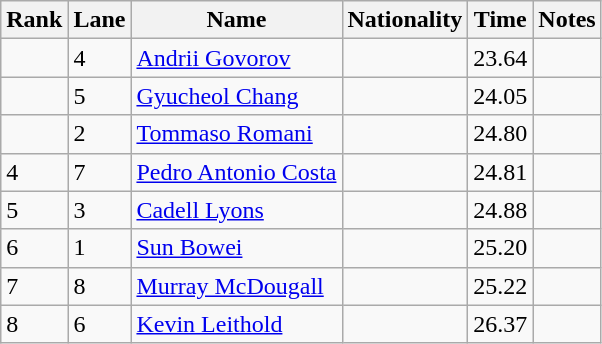<table class="wikitable">
<tr>
<th>Rank</th>
<th>Lane</th>
<th>Name</th>
<th>Nationality</th>
<th>Time</th>
<th>Notes</th>
</tr>
<tr>
<td></td>
<td>4</td>
<td><a href='#'>Andrii Govorov</a></td>
<td></td>
<td>23.64</td>
<td></td>
</tr>
<tr>
<td></td>
<td>5</td>
<td><a href='#'>Gyucheol Chang</a></td>
<td></td>
<td>24.05</td>
<td></td>
</tr>
<tr>
<td></td>
<td>2</td>
<td><a href='#'>Tommaso Romani</a></td>
<td></td>
<td>24.80</td>
<td></td>
</tr>
<tr>
<td>4</td>
<td>7</td>
<td><a href='#'>Pedro Antonio Costa</a></td>
<td></td>
<td>24.81</td>
<td></td>
</tr>
<tr>
<td>5</td>
<td>3</td>
<td><a href='#'>Cadell Lyons</a></td>
<td></td>
<td>24.88</td>
<td></td>
</tr>
<tr>
<td>6</td>
<td>1</td>
<td><a href='#'>Sun Bowei</a></td>
<td></td>
<td>25.20</td>
<td></td>
</tr>
<tr>
<td>7</td>
<td>8</td>
<td><a href='#'>Murray McDougall</a></td>
<td></td>
<td>25.22</td>
<td></td>
</tr>
<tr>
<td>8</td>
<td>6</td>
<td><a href='#'>Kevin Leithold</a></td>
<td></td>
<td>26.37</td>
<td></td>
</tr>
</table>
